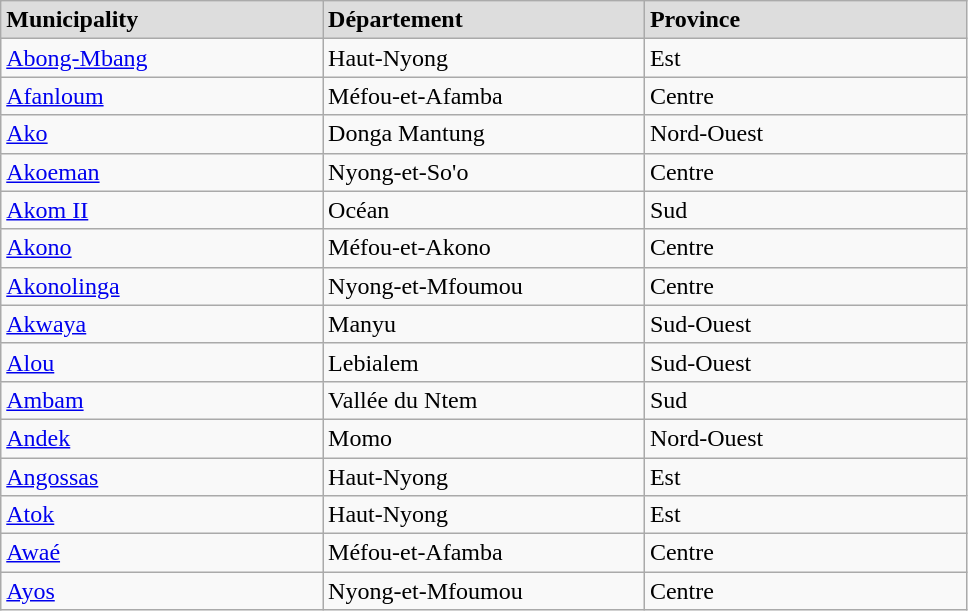<table class="wikitable" width=51%>
<tr bgcolor= "#DDDDDD">
<td width=17%><strong>Municipality</strong></td>
<td width=17%><strong>Département</strong></td>
<td width=17%><strong>Province</strong></td>
</tr>
<tr>
<td><a href='#'>Abong-Mbang</a></td>
<td>Haut-Nyong</td>
<td>Est</td>
</tr>
<tr>
<td><a href='#'>Afanloum</a></td>
<td>Méfou-et-Afamba</td>
<td>Centre</td>
</tr>
<tr>
<td><a href='#'>Ako</a></td>
<td>Donga Mantung</td>
<td>Nord-Ouest</td>
</tr>
<tr>
<td><a href='#'>Akoeman</a></td>
<td>Nyong-et-So'o</td>
<td>Centre</td>
</tr>
<tr>
<td><a href='#'>Akom II</a></td>
<td>Océan</td>
<td>Sud</td>
</tr>
<tr>
<td><a href='#'>Akono</a></td>
<td>Méfou-et-Akono</td>
<td>Centre</td>
</tr>
<tr>
<td><a href='#'>Akonolinga</a></td>
<td>Nyong-et-Mfoumou</td>
<td>Centre</td>
</tr>
<tr>
<td><a href='#'>Akwaya</a></td>
<td>Manyu</td>
<td>Sud-Ouest</td>
</tr>
<tr>
<td><a href='#'>Alou</a></td>
<td>Lebialem</td>
<td>Sud-Ouest</td>
</tr>
<tr>
<td><a href='#'>Ambam</a></td>
<td>Vallée du Ntem</td>
<td>Sud</td>
</tr>
<tr>
<td><a href='#'>Andek</a></td>
<td>Momo</td>
<td>Nord-Ouest</td>
</tr>
<tr>
<td><a href='#'>Angossas</a></td>
<td>Haut-Nyong</td>
<td>Est</td>
</tr>
<tr>
<td><a href='#'>Atok</a></td>
<td>Haut-Nyong</td>
<td>Est</td>
</tr>
<tr>
<td><a href='#'>Awaé</a></td>
<td>Méfou-et-Afamba</td>
<td>Centre</td>
</tr>
<tr>
<td><a href='#'>Ayos</a></td>
<td>Nyong-et-Mfoumou</td>
<td>Centre</td>
</tr>
</table>
